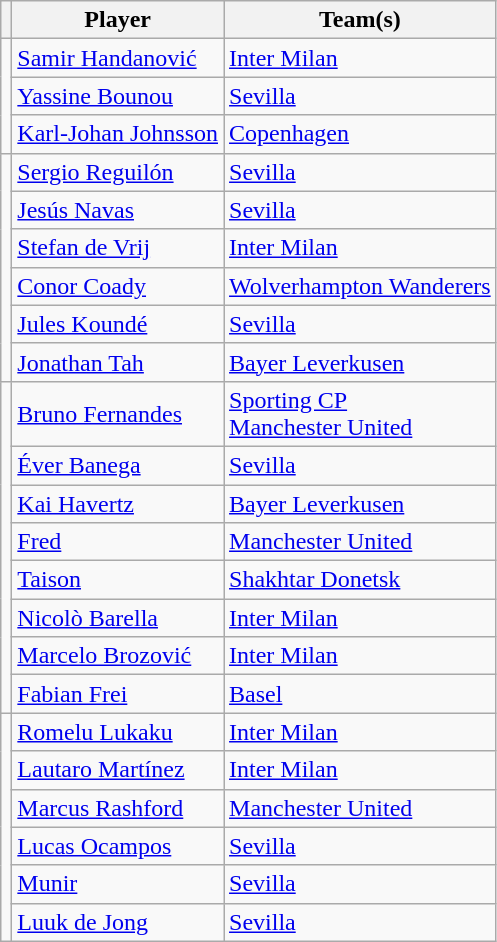<table class="wikitable" style="text-align:center">
<tr>
<th></th>
<th>Player</th>
<th>Team(s)</th>
</tr>
<tr>
<td rowspan=3></td>
<td align=left> <a href='#'>Samir Handanović</a></td>
<td align=left> <a href='#'>Inter Milan</a></td>
</tr>
<tr>
<td align=left> <a href='#'>Yassine Bounou</a></td>
<td align=left> <a href='#'>Sevilla</a></td>
</tr>
<tr>
<td align=left> <a href='#'>Karl-Johan Johnsson</a></td>
<td align=left> <a href='#'>Copenhagen</a></td>
</tr>
<tr>
<td rowspan=6></td>
<td align=left> <a href='#'>Sergio Reguilón</a></td>
<td align=left> <a href='#'>Sevilla</a></td>
</tr>
<tr>
<td align=left> <a href='#'>Jesús Navas</a></td>
<td align=left> <a href='#'>Sevilla</a></td>
</tr>
<tr>
<td align=left> <a href='#'>Stefan de Vrij</a></td>
<td align=left> <a href='#'>Inter Milan</a></td>
</tr>
<tr>
<td align=left> <a href='#'>Conor Coady</a></td>
<td align=left> <a href='#'>Wolverhampton Wanderers</a></td>
</tr>
<tr>
<td align=left> <a href='#'>Jules Koundé</a></td>
<td align=left> <a href='#'>Sevilla</a></td>
</tr>
<tr>
<td align=left> <a href='#'>Jonathan Tah</a></td>
<td align=left> <a href='#'>Bayer Leverkusen</a></td>
</tr>
<tr>
<td rowspan=8></td>
<td align=left> <a href='#'>Bruno Fernandes</a></td>
<td align=left> <a href='#'>Sporting CP</a><br> <a href='#'>Manchester United</a></td>
</tr>
<tr>
<td align=left> <a href='#'>Éver Banega</a></td>
<td align=left> <a href='#'>Sevilla</a></td>
</tr>
<tr>
<td align=left> <a href='#'>Kai Havertz</a></td>
<td align=left> <a href='#'>Bayer Leverkusen</a></td>
</tr>
<tr>
<td align=left> <a href='#'>Fred</a></td>
<td align=left> <a href='#'>Manchester United</a></td>
</tr>
<tr>
<td align=left> <a href='#'>Taison</a></td>
<td align=left> <a href='#'>Shakhtar Donetsk</a></td>
</tr>
<tr>
<td align=left> <a href='#'>Nicolò Barella</a></td>
<td align=left> <a href='#'>Inter Milan</a></td>
</tr>
<tr>
<td align=left> <a href='#'>Marcelo Brozović</a></td>
<td align=left> <a href='#'>Inter Milan</a></td>
</tr>
<tr>
<td align=left> <a href='#'>Fabian Frei</a></td>
<td align=left> <a href='#'>Basel</a></td>
</tr>
<tr>
<td rowspan=6></td>
<td align=left> <a href='#'>Romelu Lukaku</a></td>
<td align=left> <a href='#'>Inter Milan</a></td>
</tr>
<tr>
<td align=left> <a href='#'>Lautaro Martínez</a></td>
<td align=left> <a href='#'>Inter Milan</a></td>
</tr>
<tr>
<td align=left> <a href='#'>Marcus Rashford</a></td>
<td align=left> <a href='#'>Manchester United</a></td>
</tr>
<tr>
<td align=left> <a href='#'>Lucas Ocampos</a></td>
<td align=left> <a href='#'>Sevilla</a></td>
</tr>
<tr>
<td align=left> <a href='#'>Munir</a></td>
<td align=left> <a href='#'>Sevilla</a></td>
</tr>
<tr>
<td align=left> <a href='#'>Luuk de Jong</a></td>
<td align=left> <a href='#'>Sevilla</a></td>
</tr>
</table>
